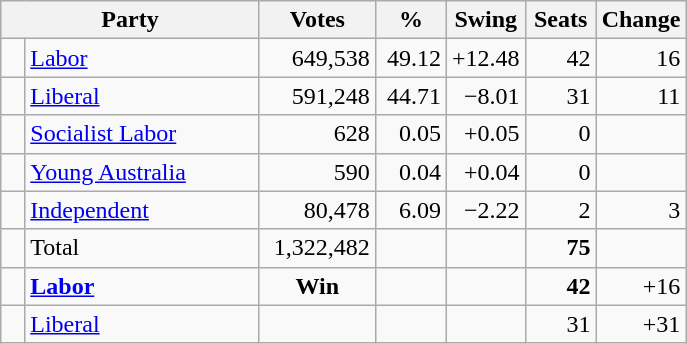<table class="wikitable">
<tr>
<th colspan=2  style="width:165px">Party</th>
<th style="width:70px">Votes</th>
<th style="width:40px">%</th>
<th style="width:40px">Swing</th>
<th style="width:40px">Seats</th>
<th style="width:40px">Change</th>
</tr>
<tr>
<td> </td>
<td><a href='#'>Labor</a></td>
<td style="text-align:right">649,538</td>
<td style="text-align:right">49.12</td>
<td style="text-align:right">+12.48</td>
<td style="text-align:right">42</td>
<td style="text-align:right">16</td>
</tr>
<tr>
<td> </td>
<td><a href='#'>Liberal</a></td>
<td style="text-align:right">591,248</td>
<td style="text-align:right">44.71</td>
<td style="text-align:right">−8.01</td>
<td style="text-align:right">31</td>
<td style="text-align:right">11</td>
</tr>
<tr>
<td> </td>
<td><a href='#'>Socialist Labor</a></td>
<td style="text-align:right">628</td>
<td style="text-align:right">0.05</td>
<td style="text-align:right">+0.05</td>
<td style="text-align:right">0</td>
<td style="text-align:right"></td>
</tr>
<tr>
<td> </td>
<td><a href='#'>Young Australia</a></td>
<td style="text-align:right">590</td>
<td style="text-align:right">0.04</td>
<td style="text-align:right">+0.04</td>
<td style="text-align:right">0</td>
<td style="text-align:right"></td>
</tr>
<tr>
<td> </td>
<td><a href='#'>Independent</a></td>
<td style="text-align:right">80,478</td>
<td style="text-align:right">6.09</td>
<td style="text-align:right">−2.22</td>
<td style="text-align:right">2</td>
<td style="text-align:right">3</td>
</tr>
<tr>
<td> </td>
<td>Total</td>
<td style="text-align:right">1,322,482</td>
<td style="text-align:right"> </td>
<td style="text-align:right"> </td>
<td style="text-align:right"><strong>75</strong></td>
<td style="text-align:right"></td>
</tr>
<tr>
<td> </td>
<td><strong><a href='#'>Labor</a></strong></td>
<td style="text-align:center"><strong>Win</strong></td>
<td style="text-align:right"></td>
<td style="text-align:right"></td>
<td style="text-align:right"><strong>42</strong></td>
<td style="text-align:right">+16</td>
</tr>
<tr>
<td> </td>
<td><a href='#'>Liberal</a></td>
<td style="text-align:center"></td>
<td style="text-align:right"></td>
<td style="text-align:right"></td>
<td style="text-align:right">31</td>
<td style="text-align:right">+31</td>
</tr>
</table>
